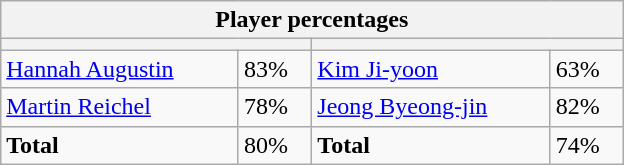<table class="wikitable">
<tr>
<th colspan=4 width=400>Player percentages</th>
</tr>
<tr>
<th colspan=2 width=200 style="white-space:nowrap;"></th>
<th colspan=2 width=200 style="white-space:nowrap;"></th>
</tr>
<tr>
<td><a href='#'>Hannah Augustin</a></td>
<td>83%</td>
<td><a href='#'>Kim Ji-yoon</a></td>
<td>63%</td>
</tr>
<tr>
<td><a href='#'>Martin Reichel</a></td>
<td>78%</td>
<td><a href='#'>Jeong Byeong-jin</a></td>
<td>82%</td>
</tr>
<tr>
<td><strong>Total</strong></td>
<td>80%</td>
<td><strong>Total</strong></td>
<td>74%</td>
</tr>
</table>
